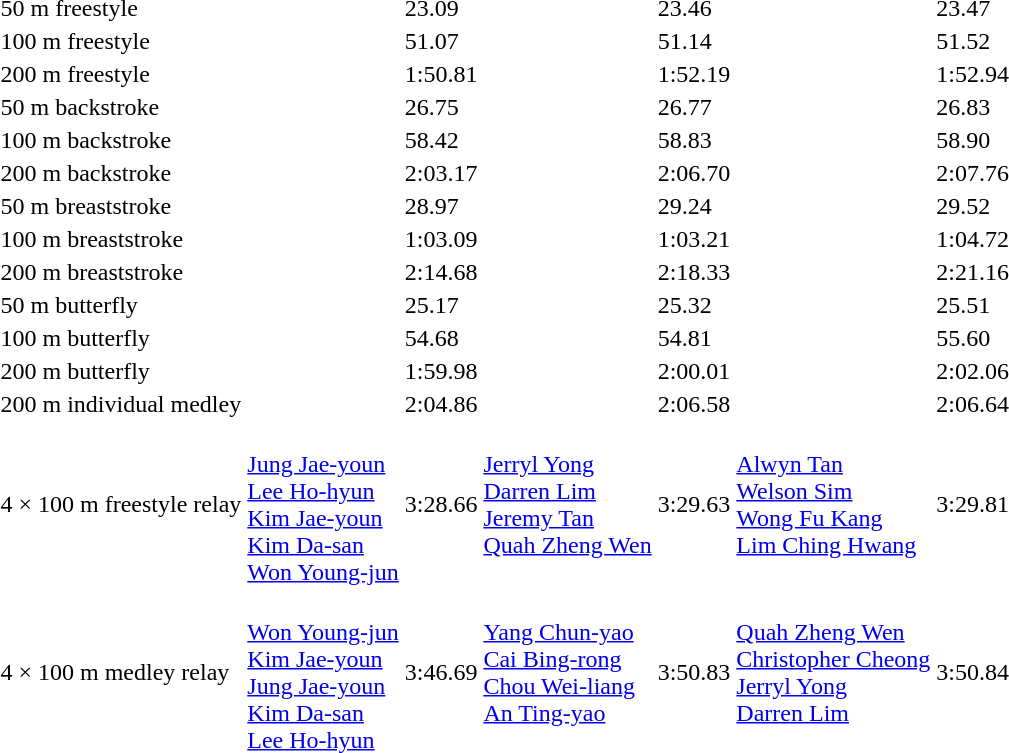<table>
<tr>
<td>50 m freestyle</td>
<td></td>
<td>23.09</td>
<td></td>
<td>23.46</td>
<td></td>
<td>23.47</td>
</tr>
<tr>
<td>100 m freestyle</td>
<td></td>
<td>51.07</td>
<td></td>
<td>51.14</td>
<td></td>
<td>51.52</td>
</tr>
<tr>
<td>200 m freestyle</td>
<td></td>
<td>1:50.81</td>
<td></td>
<td>1:52.19</td>
<td></td>
<td>1:52.94</td>
</tr>
<tr>
<td>50 m backstroke</td>
<td></td>
<td>26.75</td>
<td></td>
<td>26.77</td>
<td></td>
<td>26.83</td>
</tr>
<tr>
<td>100 m backstroke</td>
<td></td>
<td>58.42</td>
<td></td>
<td>58.83</td>
<td></td>
<td>58.90</td>
</tr>
<tr>
<td>200 m backstroke</td>
<td></td>
<td>2:03.17</td>
<td></td>
<td>2:06.70</td>
<td></td>
<td>2:07.76</td>
</tr>
<tr>
<td>50 m breaststroke</td>
<td></td>
<td>28.97</td>
<td></td>
<td>29.24</td>
<td></td>
<td>29.52</td>
</tr>
<tr>
<td>100 m breaststroke</td>
<td></td>
<td>1:03.09</td>
<td></td>
<td>1:03.21</td>
<td></td>
<td>1:04.72</td>
</tr>
<tr>
<td>200 m breaststroke</td>
<td></td>
<td>2:14.68</td>
<td></td>
<td>2:18.33</td>
<td></td>
<td>2:21.16</td>
</tr>
<tr>
<td>50 m butterfly</td>
<td></td>
<td>25.17</td>
<td></td>
<td>25.32</td>
<td></td>
<td>25.51</td>
</tr>
<tr>
<td>100 m butterfly</td>
<td></td>
<td>54.68</td>
<td></td>
<td>54.81</td>
<td></td>
<td>55.60</td>
</tr>
<tr>
<td>200 m butterfly</td>
<td></td>
<td>1:59.98</td>
<td></td>
<td>2:00.01</td>
<td></td>
<td>2:02.06</td>
</tr>
<tr>
<td>200 m individual medley</td>
<td></td>
<td>2:04.86</td>
<td></td>
<td>2:06.58</td>
<td></td>
<td>2:06.64</td>
</tr>
<tr>
<td>4 × 100 m freestyle relay</td>
<td><br><a href='#'>Jung Jae-youn</a><br><a href='#'>Lee Ho-hyun</a><br><a href='#'>Kim Jae-youn</a><br><a href='#'>Kim Da-san</a><br><a href='#'>Won Young-jun</a></td>
<td>3:28.66</td>
<td valign=top><br><a href='#'>Jerryl Yong</a><br><a href='#'>Darren Lim</a><br><a href='#'>Jeremy Tan</a><br><a href='#'>Quah Zheng Wen</a></td>
<td>3:29.63</td>
<td valign=top><br><a href='#'>Alwyn Tan</a><br><a href='#'>Welson Sim</a><br><a href='#'>Wong Fu Kang</a><br><a href='#'>Lim Ching Hwang</a></td>
<td>3:29.81</td>
</tr>
<tr>
<td>4 × 100 m medley relay</td>
<td><br><a href='#'>Won Young-jun</a><br><a href='#'>Kim Jae-youn</a><br><a href='#'>Jung Jae-youn</a><br><a href='#'>Kim Da-san</a><br><a href='#'>Lee Ho-hyun</a></td>
<td>3:46.69</td>
<td valign=top><br><a href='#'>Yang Chun-yao</a><br><a href='#'>Cai Bing-rong</a><br><a href='#'>Chou Wei-liang</a><br><a href='#'>An Ting-yao</a></td>
<td>3:50.83</td>
<td valign=top><br><a href='#'>Quah Zheng Wen</a><br><a href='#'>Christopher Cheong</a><br><a href='#'>Jerryl Yong</a><br><a href='#'>Darren Lim</a></td>
<td>3:50.84</td>
</tr>
</table>
